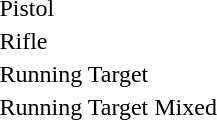<table>
<tr>
<td>Pistol</td>
<td></td>
<td></td>
<td></td>
</tr>
<tr>
<td>Rifle</td>
<td></td>
<td></td>
<td></td>
</tr>
<tr>
<td>Running Target</td>
<td></td>
<td></td>
<td></td>
</tr>
<tr>
<td>Running Target Mixed</td>
<td></td>
<td></td>
<td></td>
</tr>
</table>
